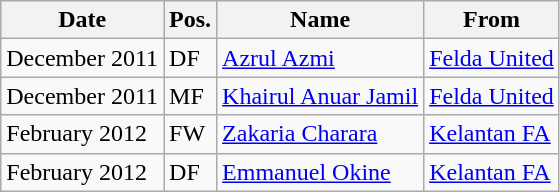<table class="wikitable">
<tr>
<th>Date</th>
<th>Pos.</th>
<th>Name</th>
<th>From</th>
</tr>
<tr>
<td>December 2011</td>
<td>DF</td>
<td> <a href='#'>Azrul Azmi</a></td>
<td> <a href='#'>Felda United</a></td>
</tr>
<tr>
<td>December 2011</td>
<td>MF</td>
<td> <a href='#'>Khairul Anuar Jamil</a></td>
<td> <a href='#'>Felda United</a></td>
</tr>
<tr>
<td>February 2012</td>
<td>FW</td>
<td> <a href='#'>Zakaria Charara</a></td>
<td> <a href='#'>Kelantan FA</a></td>
</tr>
<tr>
<td>February 2012</td>
<td>DF</td>
<td> <a href='#'>Emmanuel Okine</a></td>
<td> <a href='#'>Kelantan FA</a></td>
</tr>
</table>
